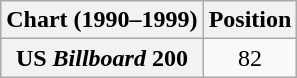<table class="wikitable plainrowheaders" style="text-align:center">
<tr>
<th scope="col">Chart (1990–1999)</th>
<th scope="col">Position</th>
</tr>
<tr>
<th scope="row">US <em>Billboard</em> 200</th>
<td>82</td>
</tr>
</table>
